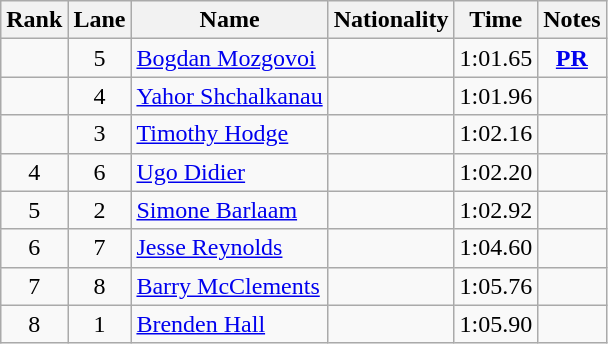<table class="wikitable sortable" style="text-align:center">
<tr>
<th>Rank</th>
<th>Lane</th>
<th>Name</th>
<th>Nationality</th>
<th>Time</th>
<th>Notes</th>
</tr>
<tr>
<td></td>
<td>5</td>
<td align=left><a href='#'>Bogdan Mozgovoi</a></td>
<td align=left></td>
<td>1:01.65</td>
<td><strong><a href='#'>PR</a></strong></td>
</tr>
<tr>
<td></td>
<td>4</td>
<td align=left><a href='#'>Yahor Shchalkanau</a></td>
<td align=left></td>
<td>1:01.96</td>
<td></td>
</tr>
<tr>
<td></td>
<td>3</td>
<td align=left><a href='#'>Timothy Hodge</a></td>
<td align=left></td>
<td>1:02.16</td>
<td></td>
</tr>
<tr>
<td>4</td>
<td>6</td>
<td align=left><a href='#'>Ugo Didier</a></td>
<td align=left></td>
<td>1:02.20</td>
<td></td>
</tr>
<tr>
<td>5</td>
<td>2</td>
<td align=left><a href='#'>Simone Barlaam</a></td>
<td align=left></td>
<td>1:02.92</td>
<td></td>
</tr>
<tr>
<td>6</td>
<td>7</td>
<td align=left><a href='#'>Jesse Reynolds</a></td>
<td align=left></td>
<td>1:04.60</td>
<td></td>
</tr>
<tr>
<td>7</td>
<td>8</td>
<td align=left><a href='#'>Barry McClements</a></td>
<td align=left></td>
<td>1:05.76</td>
<td></td>
</tr>
<tr>
<td>8</td>
<td>1</td>
<td align=left><a href='#'>Brenden Hall</a></td>
<td align=left></td>
<td>1:05.90</td>
<td></td>
</tr>
</table>
